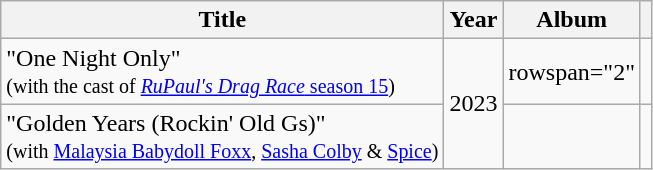<table class="wikitable plainrowheaders sortable">
<tr>
<th>Title</th>
<th>Year</th>
<th>Album</th>
<th style="text-align: center;" class="unsortable"></th>
</tr>
<tr>
<td>"One Night Only"<br><small>(with the cast of <a href='#'><em>RuPaul's Drag Race</em> season 15</a>)</small></td>
<td rowspan="5">2023</td>
<td>rowspan="2" </td>
<td style="text-align: center;"><br></td>
</tr>
<tr>
<td scope="row">"Golden Years (Rockin' Old Gs)"<br><small>(with <a href='#'>Malaysia Babydoll Foxx</a>, <a href='#'>Sasha Colby</a> & <a href='#'>Spice</a>)</small></td>
<td style="text-align: center;"></td>
</tr>
</table>
